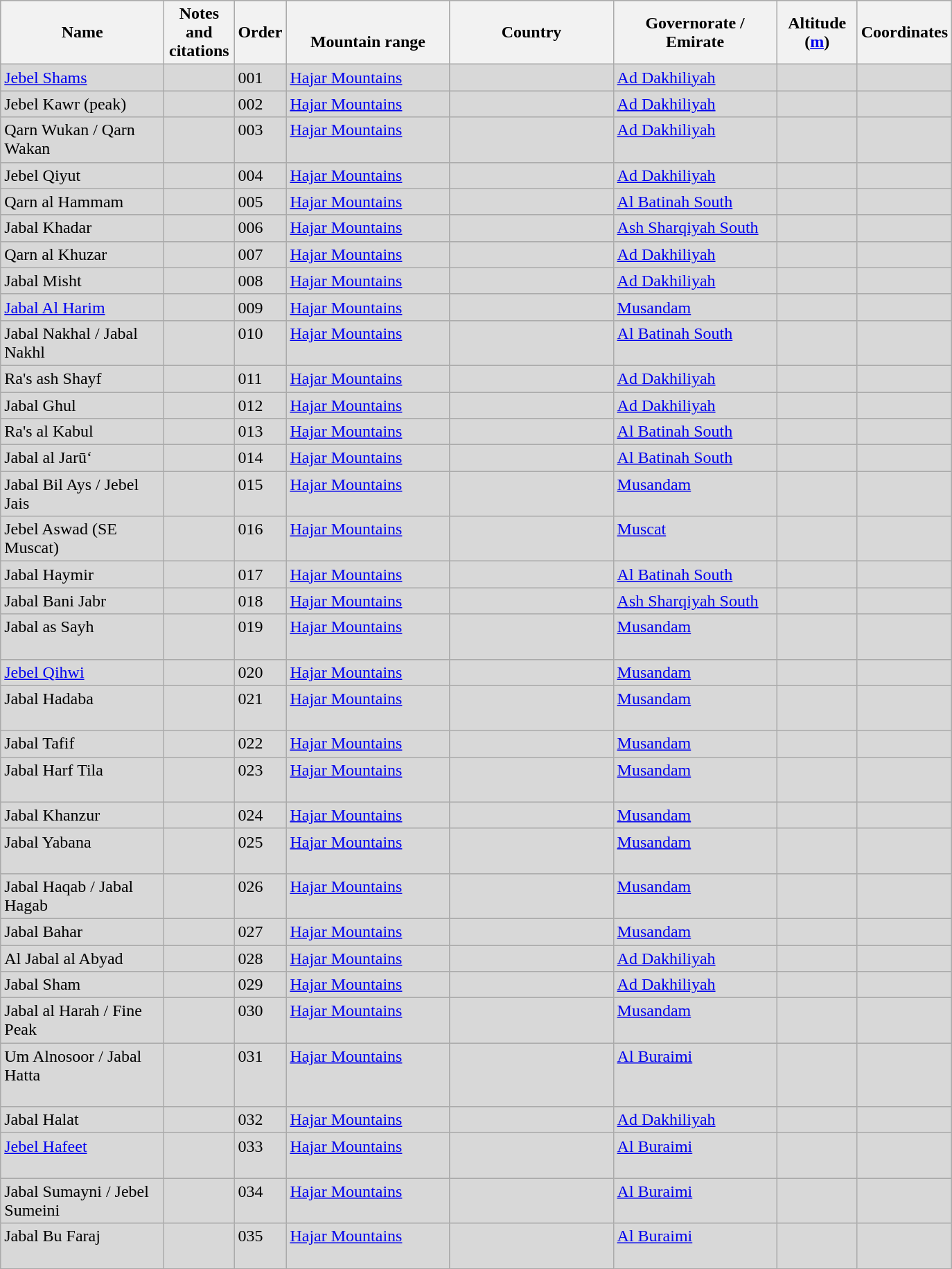<table class="sortable wikitable" border="0" align="top" style="background: #d8d8d8">
<tr>
<th width=150px>Name</th>
<th width=60px>Notes and citations</th>
<th>Order</th>
<th width=150px><br>Mountain range</th>
<th width=150px>Country</th>
<th width=150px>Governorate / Emirate</th>
<th width=70px>Altitude (<a href='#'>m</a>)</th>
<th>Coordinates</th>
</tr>
<tr valign= top>
<td bgcolor=#D8D8D8><a href='#'>Jebel Shams</a></td>
<td></td>
<td>001</td>
<td><a href='#'>Hajar Mountains</a></td>
<td></td>
<td><a href='#'>Ad Dakhiliyah</a></td>
<td align=right></td>
<td></td>
</tr>
<tr valign= top>
<td bgcolor=#D8D8D8>Jebel Kawr (peak)</td>
<td></td>
<td>002</td>
<td><a href='#'>Hajar Mountains</a></td>
<td></td>
<td><a href='#'>Ad Dakhiliyah</a></td>
<td align=right></td>
<td></td>
</tr>
<tr valign= top>
<td bgcolor=#D8D8D8>Qarn Wukan / Qarn Wakan</td>
<td></td>
<td>003</td>
<td><a href='#'>Hajar Mountains</a></td>
<td></td>
<td><a href='#'>Ad Dakhiliyah</a></td>
<td align=right></td>
<td></td>
</tr>
<tr valign= top>
<td bgcolor=#D8D8D8>Jebel Qiyut</td>
<td></td>
<td>004</td>
<td><a href='#'>Hajar Mountains</a></td>
<td></td>
<td><a href='#'>Ad Dakhiliyah</a></td>
<td align=right></td>
<td></td>
</tr>
<tr valign= top>
<td bgcolor=#D8D8D8>Qarn al Hammam</td>
<td></td>
<td>005</td>
<td><a href='#'>Hajar Mountains</a></td>
<td></td>
<td><a href='#'>Al Batinah South</a></td>
<td align=right></td>
<td></td>
</tr>
<tr valign= top>
<td bgcolor=#D8D8D8>Jabal Khadar</td>
<td></td>
<td>006</td>
<td><a href='#'>Hajar Mountains</a></td>
<td></td>
<td><a href='#'>Ash Sharqiyah South</a></td>
<td align=right></td>
<td></td>
</tr>
<tr valign= top>
<td bgcolor=#D8D8D8>Qarn al Khuzar</td>
<td></td>
<td>007</td>
<td><a href='#'>Hajar Mountains</a></td>
<td></td>
<td><a href='#'>Ad Dakhiliyah</a></td>
<td align=right></td>
<td></td>
</tr>
<tr valign= top>
<td bgcolor=#D8D8D8>Jabal Misht</td>
<td></td>
<td>008</td>
<td><a href='#'>Hajar Mountains</a></td>
<td></td>
<td><a href='#'>Ad Dakhiliyah</a></td>
<td align=right></td>
<td></td>
</tr>
<tr valign= top>
<td bgcolor=#D8D8D8><a href='#'>Jabal Al Harim</a></td>
<td></td>
<td>009</td>
<td><a href='#'>Hajar Mountains</a></td>
<td></td>
<td><a href='#'>Musandam</a></td>
<td align=right></td>
<td></td>
</tr>
<tr valign= top>
<td bgcolor=#D8D8D8>Jabal Nakhal / Jabal Nakhl</td>
<td></td>
<td>010</td>
<td><a href='#'>Hajar Mountains</a></td>
<td></td>
<td><a href='#'>Al Batinah South</a></td>
<td align=right></td>
<td></td>
</tr>
<tr valign= top>
<td bgcolor=#D8D8D8>Ra's ash Shayf</td>
<td></td>
<td>011</td>
<td><a href='#'>Hajar Mountains</a></td>
<td></td>
<td><a href='#'>Ad Dakhiliyah</a></td>
<td align=right></td>
<td></td>
</tr>
<tr valign= top>
<td bgcolor=#D8D8D8>Jabal Ghul</td>
<td></td>
<td>012</td>
<td><a href='#'>Hajar Mountains</a></td>
<td></td>
<td><a href='#'>Ad Dakhiliyah</a></td>
<td align=right></td>
<td></td>
</tr>
<tr valign= top>
<td bgcolor=#D8D8D8>Ra's al Kabul</td>
<td></td>
<td>013</td>
<td><a href='#'>Hajar Mountains</a></td>
<td></td>
<td><a href='#'>Al Batinah South</a></td>
<td align=right></td>
<td></td>
</tr>
<tr valign= top>
<td bgcolor=#D8D8D8>Jabal al Jarū‘</td>
<td></td>
<td>014</td>
<td><a href='#'>Hajar Mountains</a></td>
<td></td>
<td><a href='#'>Al Batinah South</a></td>
<td align=right></td>
<td></td>
</tr>
<tr valign= top>
<td bgcolor=#D8D8D8>Jabal Bil Ays / Jebel Jais</td>
<td></td>
<td>015</td>
<td><a href='#'>Hajar Mountains</a></td>
<td></td>
<td><a href='#'>Musandam</a></td>
<td align=right></td>
<td></td>
</tr>
<tr valign= top>
<td bgcolor=#D8D8D8>Jebel Aswad (SE Muscat)</td>
<td></td>
<td>016</td>
<td><a href='#'>Hajar Mountains</a></td>
<td></td>
<td><a href='#'>Muscat</a></td>
<td align=right></td>
<td></td>
</tr>
<tr valign= top>
<td bgcolor=#D8D8D8>Jabal Haymir</td>
<td></td>
<td>017</td>
<td><a href='#'>Hajar Mountains</a></td>
<td></td>
<td><a href='#'>Al Batinah South</a></td>
<td align=right></td>
<td></td>
</tr>
<tr valign= top>
<td bgcolor=#D8D8D8>Jabal Bani Jabr</td>
<td></td>
<td>018</td>
<td><a href='#'>Hajar Mountains</a></td>
<td></td>
<td><a href='#'>Ash Sharqiyah South</a></td>
<td align=right></td>
<td></td>
</tr>
<tr valign= top>
<td bgcolor=#D8D8D8>Jabal as Sayh</td>
<td></td>
<td>019</td>
<td><a href='#'>Hajar Mountains</a></td>
<td><br></td>
<td><a href='#'>Musandam</a><br><br></td>
<td align=right></td>
<td></td>
</tr>
<tr valign= top>
<td bgcolor=#D8D8D8><a href='#'>Jebel Qihwi</a></td>
<td></td>
<td>020</td>
<td><a href='#'>Hajar Mountains</a></td>
<td></td>
<td><a href='#'>Musandam</a></td>
<td align=right></td>
<td></td>
</tr>
<tr valign= top>
<td bgcolor=#D8D8D8>Jabal Hadaba</td>
<td></td>
<td>021</td>
<td><a href='#'>Hajar Mountains</a></td>
<td><br></td>
<td><a href='#'>Musandam</a><br><br></td>
<td align=right></td>
<td></td>
</tr>
<tr valign= top>
<td bgcolor=#D8D8D8>Jabal Tafif</td>
<td></td>
<td>022</td>
<td><a href='#'>Hajar Mountains</a></td>
<td></td>
<td><a href='#'>Musandam</a></td>
<td align=right></td>
<td></td>
</tr>
<tr valign= top>
<td bgcolor=#D8D8D8>Jabal Harf Tila</td>
<td></td>
<td>023</td>
<td><a href='#'>Hajar Mountains</a></td>
<td><br></td>
<td><a href='#'>Musandam</a><br><br></td>
<td align=right></td>
<td></td>
</tr>
<tr valign= top>
<td bgcolor=#D8D8D8>Jabal Khanzur</td>
<td></td>
<td>024</td>
<td><a href='#'>Hajar Mountains</a></td>
<td></td>
<td><a href='#'>Musandam</a></td>
<td align=right></td>
<td></td>
</tr>
<tr valign= top>
<td bgcolor=#D8D8D8>Jabal Yabana</td>
<td></td>
<td>025</td>
<td><a href='#'>Hajar Mountains</a></td>
<td><br></td>
<td><a href='#'>Musandam</a><br><br></td>
<td align=right></td>
<td></td>
</tr>
<tr valign= top>
<td bgcolor=#D8D8D8>Jabal Haqab / Jabal Hagab</td>
<td></td>
<td>026</td>
<td><a href='#'>Hajar Mountains</a></td>
<td></td>
<td><a href='#'>Musandam</a></td>
<td align=right></td>
<td></td>
</tr>
<tr valign= top>
<td bgcolor=#D8D8D8>Jabal Bahar</td>
<td></td>
<td>027</td>
<td><a href='#'>Hajar Mountains</a></td>
<td></td>
<td><a href='#'>Musandam</a></td>
<td align=right></td>
<td></td>
</tr>
<tr valign= top>
<td bgcolor=#D8D8D8>Al Jabal al Abyad</td>
<td></td>
<td>028</td>
<td><a href='#'>Hajar Mountains</a></td>
<td></td>
<td><a href='#'>Ad Dakhiliyah</a></td>
<td align=right></td>
<td></td>
</tr>
<tr valign= top>
<td bgcolor=#D8D8D8>Jabal Sham</td>
<td></td>
<td>029</td>
<td><a href='#'>Hajar Mountains</a></td>
<td></td>
<td><a href='#'>Ad Dakhiliyah</a></td>
<td align=right></td>
<td></td>
</tr>
<tr valign= top>
<td bgcolor=#D8D8D8>Jabal al Harah / Fine Peak</td>
<td></td>
<td>030</td>
<td><a href='#'>Hajar Mountains</a></td>
<td></td>
<td><a href='#'>Musandam</a></td>
<td align=right></td>
<td></td>
</tr>
<tr valign= top>
<td bgcolor=#D8D8D8>Um Alnosoor / Jabal Hatta</td>
<td></td>
<td>031</td>
<td><a href='#'>Hajar Mountains</a></td>
<td><br></td>
<td><a href='#'>Al Buraimi</a><br><br><br></td>
<td align=right></td>
<td></td>
</tr>
<tr valign= top>
<td bgcolor=#D8D8D8>Jabal Halat</td>
<td></td>
<td>032</td>
<td><a href='#'>Hajar Mountains</a></td>
<td></td>
<td><a href='#'>Ad Dakhiliyah</a></td>
<td align=right></td>
<td></td>
</tr>
<tr valign= top>
<td bgcolor=#D8D8D8><a href='#'>Jebel Hafeet</a></td>
<td></td>
<td>033</td>
<td><a href='#'>Hajar Mountains</a></td>
<td><br></td>
<td><a href='#'>Al Buraimi</a><br><br></td>
<td align=right></td>
<td></td>
</tr>
<tr valign= top>
<td bgcolor=#D8D8D8>Jabal Sumayni / Jebel Sumeini</td>
<td></td>
<td>034</td>
<td><a href='#'>Hajar Mountains</a></td>
<td></td>
<td><a href='#'>Al Buraimi</a></td>
<td align=right></td>
<td></td>
</tr>
<tr valign= top>
<td bgcolor=#D8D8D8>Jabal Bu Faraj</td>
<td></td>
<td>035</td>
<td><a href='#'>Hajar Mountains</a></td>
<td><br></td>
<td><a href='#'>Al Buraimi</a><br><br></td>
<td align=right></td>
<td></td>
</tr>
</table>
